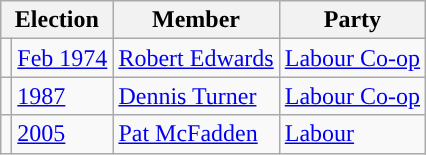<table class="wikitable">
<tr>
<th colspan="2">Election</th>
<th>Member</th>
<th>Party</th>
</tr>
<tr>
<td style="color:inherit;background-color: "></td>
<td><a href='#'>Feb 1974</a></td>
<td><a href='#'>Robert Edwards</a></td>
<td><a href='#'>Labour Co-op</a></td>
</tr>
<tr>
<td style="color:inherit;background-color: "></td>
<td><a href='#'>1987</a></td>
<td><a href='#'>Dennis Turner</a></td>
<td><a href='#'>Labour Co-op</a></td>
</tr>
<tr>
<td style="color:inherit;background-color: "></td>
<td><a href='#'>2005</a></td>
<td><a href='#'>Pat McFadden</a></td>
<td><a href='#'>Labour</a></td>
</tr>
</table>
